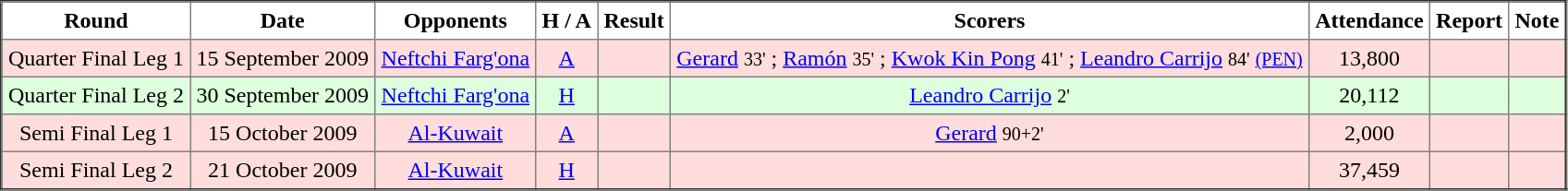<table border="2" cellpadding="4" style="border-collapse:collapse; text-align:center;">
<tr>
<td><strong>Round</strong></td>
<th><strong>Date</strong></th>
<th><strong>Opponents</strong></th>
<th><strong>H / A</strong></th>
<th><strong>Result</strong></th>
<th><strong>Scorers</strong></th>
<th><strong>Attendance</strong></th>
<th><strong>Report</strong></th>
<th><strong>Note</strong></th>
</tr>
<tr bgcolor="#ffdddd">
<td>Quarter Final Leg 1</td>
<td>15 September 2009</td>
<td> <a href='#'>Neftchi Farg'ona</a></td>
<td><a href='#'>A</a></td>
<td></td>
<td><a href='#'>Gerard</a> <small>33'</small> ; <a href='#'>Ramón</a> <small>35'</small> ; <a href='#'>Kwok Kin Pong</a> <small>41'</small> ; <a href='#'>Leandro Carrijo</a> <small>84'</small> <small><a href='#'>(PEN)</a></small></td>
<td>13,800</td>
<td></td>
<td></td>
</tr>
<tr bgcolor="#ddffdd">
<td>Quarter Final Leg 2</td>
<td>30 September 2009</td>
<td> <a href='#'>Neftchi Farg'ona</a></td>
<td><a href='#'>H</a></td>
<td></td>
<td><a href='#'>Leandro Carrijo</a> <small>2'</small></td>
<td>20,112</td>
<td></td>
<td></td>
</tr>
<tr bgcolor="#ffdddd">
<td>Semi Final Leg 1</td>
<td>15 October 2009</td>
<td> <a href='#'>Al-Kuwait</a></td>
<td><a href='#'>A</a></td>
<td></td>
<td><a href='#'>Gerard</a> <small>90+2'</small></td>
<td>2,000</td>
<td></td>
<td></td>
</tr>
<tr bgcolor="#ffdddd">
<td>Semi Final Leg 2</td>
<td>21 October 2009</td>
<td> <a href='#'>Al-Kuwait</a></td>
<td><a href='#'>H</a></td>
<td></td>
<td></td>
<td>37,459</td>
<td></td>
<td></td>
</tr>
</table>
